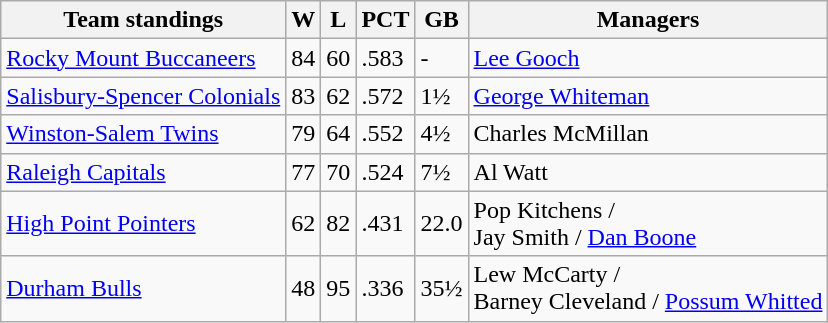<table class="wikitable">
<tr>
<th>Team standings</th>
<th>W</th>
<th>L</th>
<th>PCT</th>
<th>GB</th>
<th>Managers</th>
</tr>
<tr>
<td><a href='#'>Rocky Mount Buccaneers</a></td>
<td>84</td>
<td>60</td>
<td>.583</td>
<td>-</td>
<td><a href='#'>Lee Gooch</a></td>
</tr>
<tr>
<td><a href='#'>Salisbury-Spencer Colonials</a></td>
<td>83</td>
<td>62</td>
<td>.572</td>
<td>1½</td>
<td><a href='#'>George Whiteman</a></td>
</tr>
<tr>
<td><a href='#'>Winston-Salem Twins</a></td>
<td>79</td>
<td>64</td>
<td>.552</td>
<td>4½</td>
<td>Charles McMillan</td>
</tr>
<tr>
<td><a href='#'>Raleigh Capitals</a></td>
<td>77</td>
<td>70</td>
<td>.524</td>
<td>7½</td>
<td>Al Watt</td>
</tr>
<tr>
<td><a href='#'>High Point Pointers</a></td>
<td>62</td>
<td>82</td>
<td>.431</td>
<td>22.0</td>
<td>Pop Kitchens /<br> Jay Smith / <a href='#'>Dan Boone</a></td>
</tr>
<tr>
<td><a href='#'>Durham Bulls</a></td>
<td>48</td>
<td>95</td>
<td>.336</td>
<td>35½</td>
<td>Lew McCarty /<br> Barney Cleveland / <a href='#'>Possum Whitted</a></td>
</tr>
</table>
